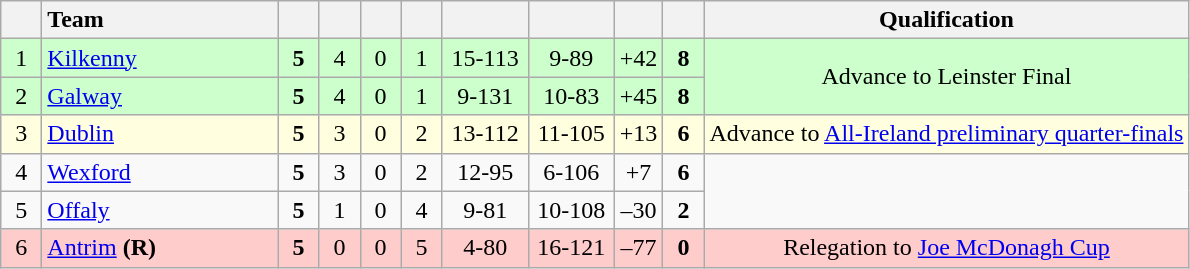<table class="wikitable" style="text-align:center">
<tr>
<th width="20"></th>
<th width="150" style="text-align:left;">Team</th>
<th width="20"></th>
<th width="20"></th>
<th width="20"></th>
<th width="20"></th>
<th width="50"></th>
<th width="50"></th>
<th width="20"></th>
<th width="20"></th>
<th>Qualification</th>
</tr>
<tr style="background:#ccffcc">
<td>1</td>
<td style="text-align:left"> <a href='#'>Kilkenny</a></td>
<td><strong>5</strong></td>
<td>4</td>
<td>0</td>
<td>1</td>
<td>15-113</td>
<td>9-89</td>
<td>+42</td>
<td><strong>8</strong></td>
<td rowspan="2">Advance to Leinster Final</td>
</tr>
<tr style="background:#ccffcc">
<td>2</td>
<td style="text-align:left"> <a href='#'>Galway</a></td>
<td><strong>5</strong></td>
<td>4</td>
<td>0</td>
<td>1</td>
<td>9-131</td>
<td>10-83</td>
<td>+45</td>
<td><strong>8</strong></td>
</tr>
<tr style="background:#FFFFE0">
<td>3</td>
<td style="text-align:left"> <a href='#'>Dublin</a></td>
<td><strong>5</strong></td>
<td>3</td>
<td>0</td>
<td>2</td>
<td>13-112</td>
<td>11-105</td>
<td>+13</td>
<td><strong>6</strong></td>
<td>Advance to <a href='#'>All-Ireland preliminary quarter-finals</a></td>
</tr>
<tr>
<td>4</td>
<td style="text-align:left"> <a href='#'>Wexford</a></td>
<td><strong>5</strong></td>
<td>3</td>
<td>0</td>
<td>2</td>
<td>12-95</td>
<td>6-106</td>
<td>+7</td>
<td><strong>6</strong></td>
<td rowspan="2"></td>
</tr>
<tr>
<td>5</td>
<td style="text-align:left"> <a href='#'>Offaly</a></td>
<td><strong>5</strong></td>
<td>1</td>
<td>0</td>
<td>4</td>
<td>9-81</td>
<td>10-108</td>
<td>–30</td>
<td><strong>2</strong></td>
</tr>
<tr style="background:#ffcccc">
<td>6</td>
<td style="text-align:left"> <a href='#'>Antrim</a> <strong>(R)</strong></td>
<td><strong>5</strong></td>
<td>0</td>
<td>0</td>
<td>5</td>
<td>4-80</td>
<td>16-121</td>
<td>–77</td>
<td><strong>0</strong></td>
<td>Relegation to <a href='#'>Joe McDonagh Cup</a></td>
</tr>
</table>
